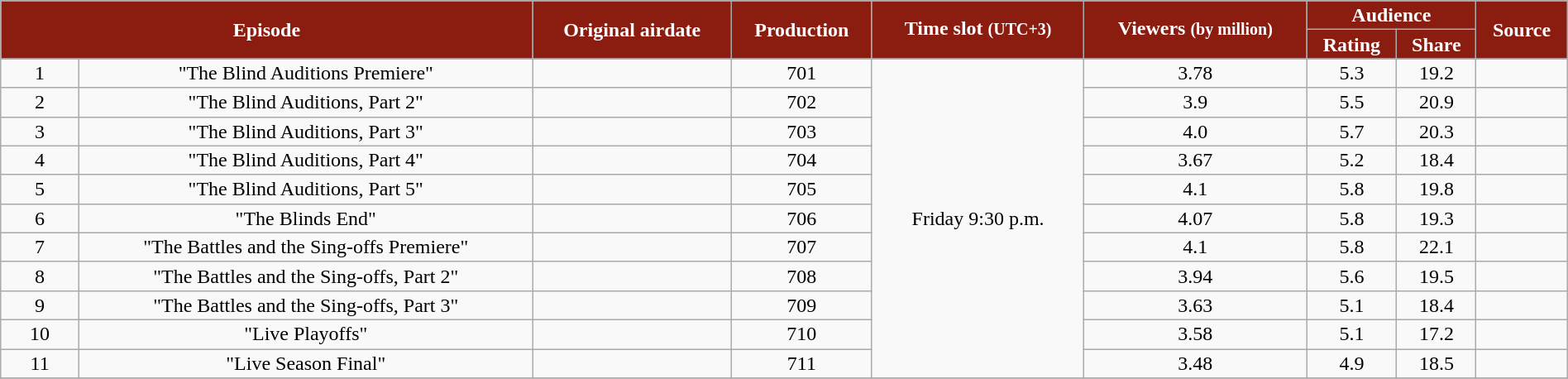<table class="wikitable" style="text-align:center; line-height:16px; width:100%;">
<tr>
<th style="background:#8b1c10; color:white;" rowspan=2 colspan=2>Episode</th>
<th style="background:#8b1c10; color:white;" rowspan=2>Original airdate</th>
<th style="background:#8b1c10; color:white;" rowspan=2>Production</th>
<th style="background:#8b1c10; color:white;" rowspan=2>Time slot <small>(UTC+3)</small></th>
<th style="background:#8b1c10; color:white;" rowspan=2>Viewers <small>(by million)</small></th>
<th style="background:#8b1c10; color:white;" colspan=2>Audience</th>
<th style="background:#8b1c10; color:white;" rowspan=2>Source</th>
</tr>
<tr>
<th style="background:#8b1c10; color:white;">Rating</th>
<th style="background:#8b1c10; color:white;">Share</th>
</tr>
<tr>
<td style="width:05%;">1</td>
<td>"The Blind Auditions Premiere"</td>
<td></td>
<td>701</td>
<td rowspan=11>Friday 9:30 p.m.</td>
<td>3.78</td>
<td>5.3</td>
<td>19.2</td>
<td></td>
</tr>
<tr>
<td style="width:05%;">2</td>
<td>"The Blind Auditions, Part 2"</td>
<td></td>
<td>702</td>
<td>3.9</td>
<td>5.5</td>
<td>20.9</td>
<td></td>
</tr>
<tr>
<td style="width:05%;">3</td>
<td>"The Blind Auditions, Part 3"</td>
<td></td>
<td>703</td>
<td>4.0</td>
<td>5.7</td>
<td>20.3</td>
<td></td>
</tr>
<tr>
<td style="width:05%;">4</td>
<td>"The Blind Auditions, Part 4"</td>
<td></td>
<td>704</td>
<td>3.67</td>
<td>5.2</td>
<td>18.4</td>
<td></td>
</tr>
<tr>
<td style="width:05%;">5</td>
<td>"The Blind Auditions, Part 5"</td>
<td></td>
<td>705</td>
<td>4.1</td>
<td>5.8</td>
<td>19.8</td>
<td></td>
</tr>
<tr>
<td style="width:05%;">6</td>
<td>"The Blinds End"</td>
<td></td>
<td>706</td>
<td>4.07</td>
<td>5.8</td>
<td>19.3</td>
<td></td>
</tr>
<tr>
<td style="width:05%;">7</td>
<td>"The Battles and the Sing-offs Premiere"</td>
<td></td>
<td>707</td>
<td>4.1</td>
<td>5.8</td>
<td>22.1</td>
<td></td>
</tr>
<tr>
<td style="width:05%;">8</td>
<td>"The Battles and the Sing-offs, Part 2"</td>
<td></td>
<td>708</td>
<td>3.94</td>
<td>5.6</td>
<td>19.5</td>
<td></td>
</tr>
<tr>
<td style="width:05%;">9</td>
<td>"The Battles and the Sing-offs, Part 3"</td>
<td></td>
<td>709</td>
<td>3.63</td>
<td>5.1</td>
<td>18.4</td>
<td></td>
</tr>
<tr>
<td style="width:05%;">10</td>
<td>"Live Playoffs"</td>
<td></td>
<td>710</td>
<td>3.58</td>
<td>5.1</td>
<td>17.2</td>
<td></td>
</tr>
<tr>
<td style="width:05%;">11</td>
<td>"Live Season Final"</td>
<td></td>
<td>711</td>
<td>3.48</td>
<td>4.9</td>
<td>18.5</td>
<td></td>
</tr>
<tr>
</tr>
</table>
